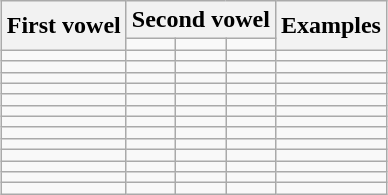<table class="wikitable" style="margin-left: 15px;">
<tr>
<th rowspan="2">First vowel</th>
<th colspan="3">Second vowel</th>
<th rowspan="2">Examples</th>
</tr>
<tr>
<td> </td>
<td> </td>
<td> </td>
</tr>
<tr>
<td> </td>
<td></td>
<td></td>
<td></td>
<td></td>
</tr>
<tr>
<td> </td>
<td></td>
<td></td>
<td></td>
<td></td>
</tr>
<tr>
<td> </td>
<td></td>
<td></td>
<td></td>
<td></td>
</tr>
<tr>
<td> </td>
<td></td>
<td></td>
<td></td>
<td></td>
</tr>
<tr>
<td> </td>
<td></td>
<td></td>
<td></td>
<td></td>
</tr>
<tr>
<td> </td>
<td></td>
<td></td>
<td></td>
<td></td>
</tr>
<tr>
<td> </td>
<td></td>
<td></td>
<td></td>
<td></td>
</tr>
<tr>
<td> </td>
<td></td>
<td></td>
<td></td>
<td></td>
</tr>
<tr>
<td> </td>
<td></td>
<td></td>
<td></td>
<td></td>
</tr>
<tr>
<td> </td>
<td></td>
<td></td>
<td></td>
<td></td>
</tr>
<tr>
<td> </td>
<td></td>
<td></td>
<td></td>
<td></td>
</tr>
<tr>
<td> </td>
<td></td>
<td></td>
<td></td>
<td></td>
</tr>
<tr>
<td> </td>
<td></td>
<td></td>
<td></td>
<td></td>
</tr>
</table>
